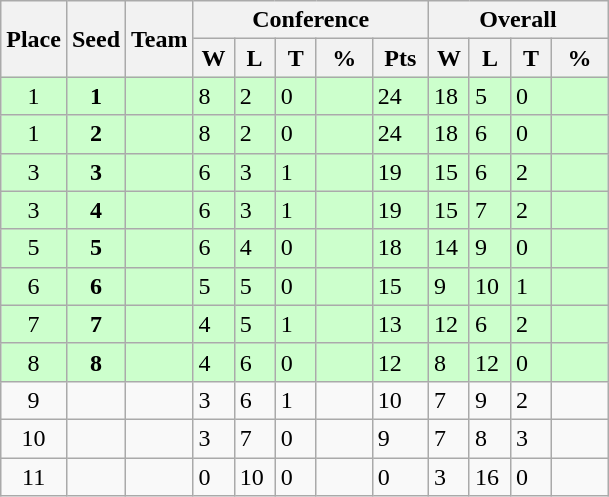<table class="wikitable">
<tr>
<th rowspan ="2">Place</th>
<th rowspan ="2">Seed</th>
<th rowspan ="2">Team</th>
<th colspan = "5">Conference</th>
<th colspan = "4">Overall</th>
</tr>
<tr>
<th scope="col" style="width: 20px;">W</th>
<th scope="col" style="width: 20px;">L</th>
<th scope="col" style="width: 20px;">T</th>
<th scope="col" style="width: 30px;">%</th>
<th scope="col" style="width: 30px;">Pts</th>
<th scope="col" style="width: 20px;">W</th>
<th scope="col" style="width: 20px;">L</th>
<th scope="col" style="width: 20px;">T</th>
<th scope="col" style="width: 30px;">%</th>
</tr>
<tr bgcolor=#ccffcc>
<td style="text-align:center;">1</td>
<td style="text-align:center;"><strong>1</strong></td>
<td></td>
<td>8</td>
<td>2</td>
<td>0</td>
<td></td>
<td>24</td>
<td>18</td>
<td>5</td>
<td>0</td>
<td></td>
</tr>
<tr bgcolor=#ccffcc>
<td style="text-align:center;">1</td>
<td style="text-align:center;"><strong>2</strong></td>
<td></td>
<td>8</td>
<td>2</td>
<td>0</td>
<td></td>
<td>24</td>
<td>18</td>
<td>6</td>
<td>0</td>
<td></td>
</tr>
<tr bgcolor=#ccffcc>
<td style="text-align:center;">3</td>
<td style="text-align:center;"><strong>3</strong></td>
<td></td>
<td>6</td>
<td>3</td>
<td>1</td>
<td></td>
<td>19</td>
<td>15</td>
<td>6</td>
<td>2</td>
<td></td>
</tr>
<tr bgcolor=#ccffcc>
<td style="text-align:center;">3</td>
<td style="text-align:center;"><strong>4</strong></td>
<td></td>
<td>6</td>
<td>3</td>
<td>1</td>
<td></td>
<td>19</td>
<td>15</td>
<td>7</td>
<td>2</td>
<td></td>
</tr>
<tr bgcolor=#ccffcc>
<td style="text-align:center;">5</td>
<td style="text-align:center;"><strong>5</strong></td>
<td></td>
<td>6</td>
<td>4</td>
<td>0</td>
<td></td>
<td>18</td>
<td>14</td>
<td>9</td>
<td>0</td>
<td></td>
</tr>
<tr bgcolor=#ccffcc>
<td style="text-align:center;">6</td>
<td style="text-align:center;"><strong>6</strong></td>
<td></td>
<td>5</td>
<td>5</td>
<td>0</td>
<td></td>
<td>15</td>
<td>9</td>
<td>10</td>
<td>1</td>
<td></td>
</tr>
<tr bgcolor=#ccffcc>
<td style="text-align:center;">7</td>
<td style="text-align:center;"><strong>7</strong></td>
<td></td>
<td>4</td>
<td>5</td>
<td>1</td>
<td></td>
<td>13</td>
<td>12</td>
<td>6</td>
<td>2</td>
<td></td>
</tr>
<tr bgcolor=#ccffcc>
<td style="text-align:center;">8</td>
<td style="text-align:center;"><strong>8</strong></td>
<td></td>
<td>4</td>
<td>6</td>
<td>0</td>
<td></td>
<td>12</td>
<td>8</td>
<td>12</td>
<td>0</td>
<td></td>
</tr>
<tr>
<td style="text-align:center;">9</td>
<td style="text-align:center;"></td>
<td></td>
<td>3</td>
<td>6</td>
<td>1</td>
<td></td>
<td>10</td>
<td>7</td>
<td>9</td>
<td>2</td>
<td></td>
</tr>
<tr>
<td style="text-align:center;">10</td>
<td style="text-align:center;"></td>
<td></td>
<td>3</td>
<td>7</td>
<td>0</td>
<td></td>
<td>9</td>
<td>7</td>
<td>8</td>
<td>3</td>
<td></td>
</tr>
<tr>
<td style="text-align:center;">11</td>
<td style="text-align:center;"></td>
<td></td>
<td>0</td>
<td>10</td>
<td>0</td>
<td></td>
<td>0</td>
<td>3</td>
<td>16</td>
<td>0</td>
<td></td>
</tr>
</table>
